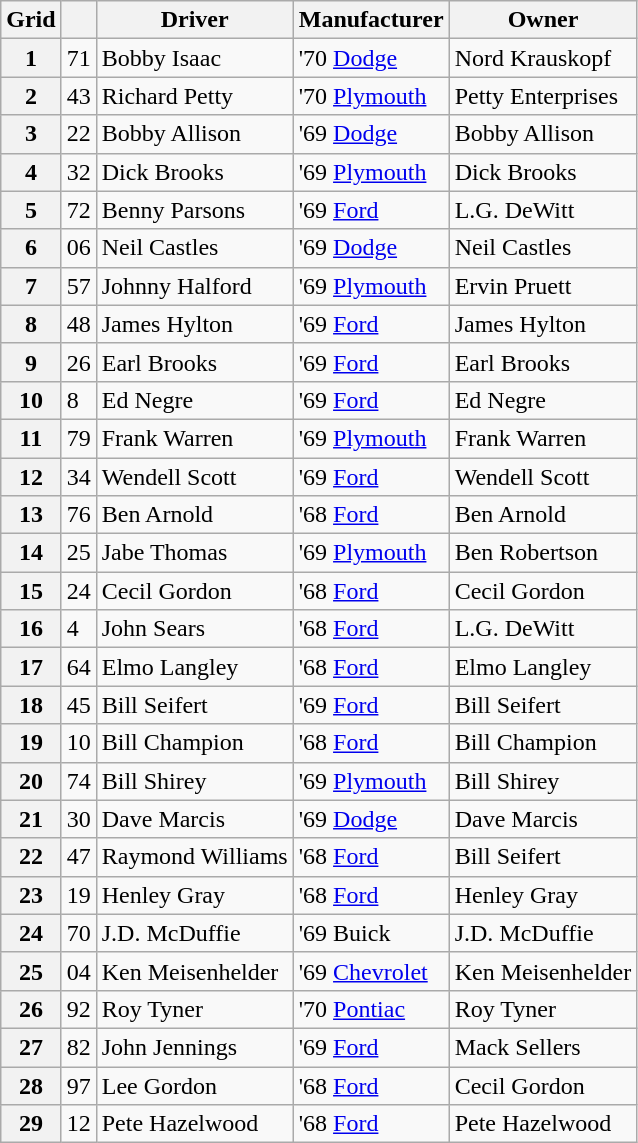<table class="wikitable">
<tr>
<th>Grid</th>
<th></th>
<th>Driver</th>
<th>Manufacturer</th>
<th>Owner</th>
</tr>
<tr>
<th>1</th>
<td>71</td>
<td>Bobby Isaac</td>
<td>'70 <a href='#'>Dodge</a></td>
<td>Nord Krauskopf</td>
</tr>
<tr>
<th>2</th>
<td>43</td>
<td>Richard Petty</td>
<td>'70 <a href='#'>Plymouth</a></td>
<td>Petty Enterprises</td>
</tr>
<tr>
<th>3</th>
<td>22</td>
<td>Bobby Allison</td>
<td>'69 <a href='#'>Dodge</a></td>
<td>Bobby Allison</td>
</tr>
<tr>
<th>4</th>
<td>32</td>
<td>Dick Brooks</td>
<td>'69 <a href='#'>Plymouth</a></td>
<td>Dick Brooks</td>
</tr>
<tr>
<th>5</th>
<td>72</td>
<td>Benny Parsons</td>
<td>'69 <a href='#'>Ford</a></td>
<td>L.G. DeWitt</td>
</tr>
<tr>
<th>6</th>
<td>06</td>
<td>Neil Castles</td>
<td>'69 <a href='#'>Dodge</a></td>
<td>Neil Castles</td>
</tr>
<tr>
<th>7</th>
<td>57</td>
<td>Johnny Halford</td>
<td>'69 <a href='#'>Plymouth</a></td>
<td>Ervin Pruett</td>
</tr>
<tr>
<th>8</th>
<td>48</td>
<td>James Hylton</td>
<td>'69 <a href='#'>Ford</a></td>
<td>James Hylton</td>
</tr>
<tr>
<th>9</th>
<td>26</td>
<td>Earl Brooks</td>
<td>'69 <a href='#'>Ford</a></td>
<td>Earl Brooks</td>
</tr>
<tr>
<th>10</th>
<td>8</td>
<td>Ed Negre</td>
<td>'69 <a href='#'>Ford</a></td>
<td>Ed Negre</td>
</tr>
<tr>
<th>11</th>
<td>79</td>
<td>Frank Warren</td>
<td>'69 <a href='#'>Plymouth</a></td>
<td>Frank Warren</td>
</tr>
<tr>
<th>12</th>
<td>34</td>
<td>Wendell Scott</td>
<td>'69 <a href='#'>Ford</a></td>
<td>Wendell Scott</td>
</tr>
<tr>
<th>13</th>
<td>76</td>
<td>Ben Arnold</td>
<td>'68 <a href='#'>Ford</a></td>
<td>Ben Arnold</td>
</tr>
<tr>
<th>14</th>
<td>25</td>
<td>Jabe Thomas</td>
<td>'69 <a href='#'>Plymouth</a></td>
<td>Ben Robertson</td>
</tr>
<tr>
<th>15</th>
<td>24</td>
<td>Cecil Gordon</td>
<td>'68 <a href='#'>Ford</a></td>
<td>Cecil Gordon</td>
</tr>
<tr>
<th>16</th>
<td>4</td>
<td>John Sears</td>
<td>'68 <a href='#'>Ford</a></td>
<td>L.G. DeWitt</td>
</tr>
<tr>
<th>17</th>
<td>64</td>
<td>Elmo Langley</td>
<td>'68 <a href='#'>Ford</a></td>
<td>Elmo Langley</td>
</tr>
<tr>
<th>18</th>
<td>45</td>
<td>Bill Seifert</td>
<td>'69 <a href='#'>Ford</a></td>
<td>Bill Seifert</td>
</tr>
<tr>
<th>19</th>
<td>10</td>
<td>Bill Champion</td>
<td>'68 <a href='#'>Ford</a></td>
<td>Bill Champion</td>
</tr>
<tr>
<th>20</th>
<td>74</td>
<td>Bill Shirey</td>
<td>'69 <a href='#'>Plymouth</a></td>
<td>Bill Shirey</td>
</tr>
<tr>
<th>21</th>
<td>30</td>
<td>Dave Marcis</td>
<td>'69 <a href='#'>Dodge</a></td>
<td>Dave Marcis</td>
</tr>
<tr>
<th>22</th>
<td>47</td>
<td>Raymond Williams</td>
<td>'68 <a href='#'>Ford</a></td>
<td>Bill Seifert</td>
</tr>
<tr>
<th>23</th>
<td>19</td>
<td>Henley Gray</td>
<td>'68 <a href='#'>Ford</a></td>
<td>Henley Gray</td>
</tr>
<tr>
<th>24</th>
<td>70</td>
<td>J.D. McDuffie</td>
<td>'69 Buick</td>
<td>J.D. McDuffie</td>
</tr>
<tr>
<th>25</th>
<td>04</td>
<td>Ken Meisenhelder</td>
<td>'69 <a href='#'>Chevrolet</a></td>
<td>Ken Meisenhelder</td>
</tr>
<tr>
<th>26</th>
<td>92</td>
<td>Roy Tyner</td>
<td>'70 <a href='#'>Pontiac</a></td>
<td>Roy Tyner</td>
</tr>
<tr>
<th>27</th>
<td>82</td>
<td>John Jennings</td>
<td>'69 <a href='#'>Ford</a></td>
<td>Mack Sellers</td>
</tr>
<tr>
<th>28</th>
<td>97</td>
<td>Lee Gordon</td>
<td>'68 <a href='#'>Ford</a></td>
<td>Cecil Gordon</td>
</tr>
<tr>
<th>29</th>
<td>12</td>
<td>Pete Hazelwood</td>
<td>'68 <a href='#'>Ford</a></td>
<td>Pete Hazelwood</td>
</tr>
</table>
